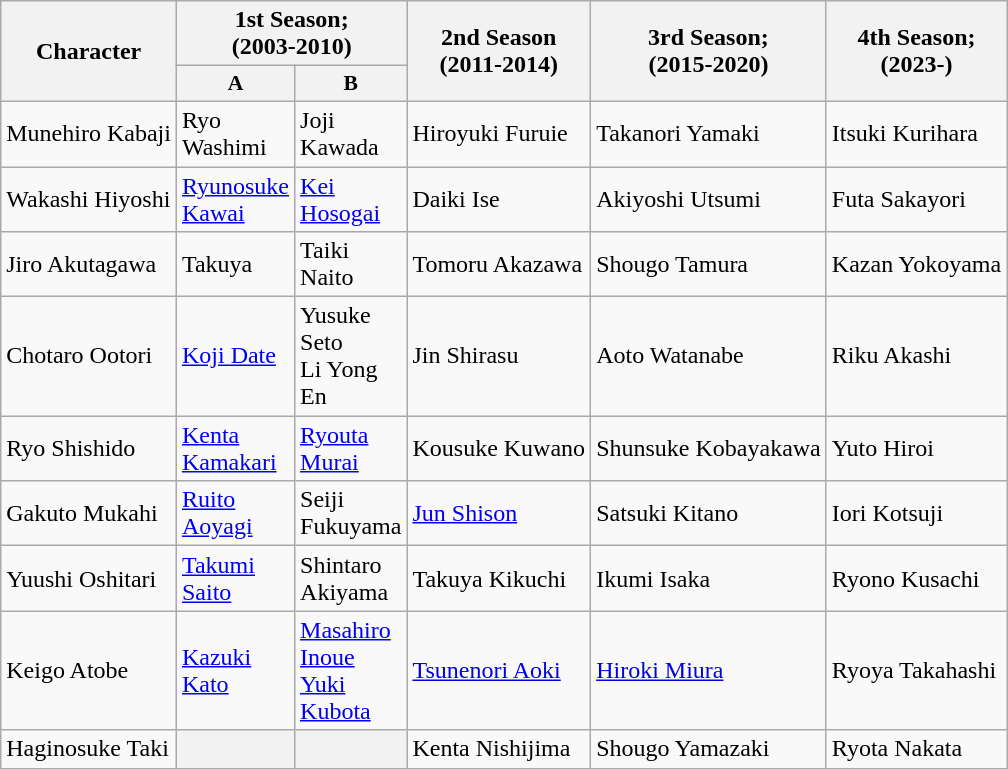<table class="wikitable">
<tr>
<th scope="col" rowspan="2">Character</th>
<th scope="col" colspan="2">1st Season;<br>(2003-2010)</th>
<th scope="col" rowspan="2">2nd Season<br>(2011-2014)</th>
<th scope="col" rowspan="2">3rd Season;<br>(2015-2020)</th>
<th scope="col" rowspan="2">4th Season;<br>(2023-)</th>
</tr>
<tr>
<th scope="col" style="width:3em;font-size:90%;">A</th>
<th scope="col" style="width:3em;font-size:90%;">B</th>
</tr>
<tr>
<td>Munehiro Kabaji</td>
<td>Ryo Washimi</td>
<td>Joji Kawada</td>
<td>Hiroyuki Furuie</td>
<td>Takanori Yamaki</td>
<td>Itsuki Kurihara</td>
</tr>
<tr>
<td>Wakashi Hiyoshi</td>
<td><a href='#'>Ryunosuke Kawai</a></td>
<td><a href='#'>Kei Hosogai</a></td>
<td>Daiki Ise</td>
<td>Akiyoshi Utsumi</td>
<td>Futa Sakayori</td>
</tr>
<tr>
<td>Jiro Akutagawa</td>
<td>Takuya</td>
<td>Taiki Naito</td>
<td>Tomoru Akazawa</td>
<td>Shougo Tamura</td>
<td>Kazan Yokoyama</td>
</tr>
<tr>
<td>Chotaro Ootori</td>
<td><a href='#'>Koji Date</a></td>
<td>Yusuke Seto<br>Li Yong En</td>
<td>Jin Shirasu</td>
<td>Aoto Watanabe</td>
<td>Riku Akashi</td>
</tr>
<tr>
<td>Ryo Shishido</td>
<td><a href='#'>Kenta Kamakari</a></td>
<td><a href='#'>Ryouta Murai</a></td>
<td>Kousuke Kuwano</td>
<td>Shunsuke Kobayakawa</td>
<td>Yuto Hiroi</td>
</tr>
<tr>
<td>Gakuto Mukahi</td>
<td><a href='#'>Ruito Aoyagi</a></td>
<td>Seiji Fukuyama</td>
<td><a href='#'>Jun Shison</a></td>
<td>Satsuki Kitano</td>
<td>Iori Kotsuji</td>
</tr>
<tr>
<td>Yuushi Oshitari</td>
<td><a href='#'>Takumi Saito</a></td>
<td>Shintaro Akiyama</td>
<td>Takuya Kikuchi</td>
<td>Ikumi Isaka</td>
<td>Ryono Kusachi</td>
</tr>
<tr>
<td>Keigo Atobe</td>
<td><a href='#'>Kazuki Kato</a></td>
<td><a href='#'>Masahiro Inoue</a><br><a href='#'>Yuki Kubota</a></td>
<td><a href='#'>Tsunenori Aoki</a></td>
<td><a href='#'>Hiroki Miura</a></td>
<td>Ryoya Takahashi</td>
</tr>
<tr>
<td>Haginosuke Taki</td>
<th scope="row"></th>
<th scope="row"></th>
<td>Kenta Nishijima</td>
<td>Shougo Yamazaki</td>
<td>Ryota Nakata</td>
</tr>
<tr>
</tr>
</table>
